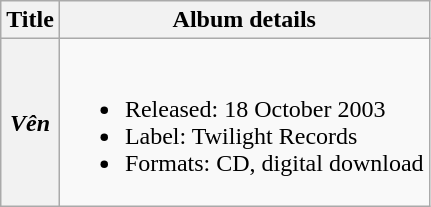<table class="wikitable plainrowheaders">
<tr>
<th>Title</th>
<th>Album details</th>
</tr>
<tr>
<th scope="row"><em>Vên</em></th>
<td><br><ul><li>Released: 18 October 2003</li><li>Label: Twilight Records</li><li>Formats: CD, digital download</li></ul></td>
</tr>
</table>
